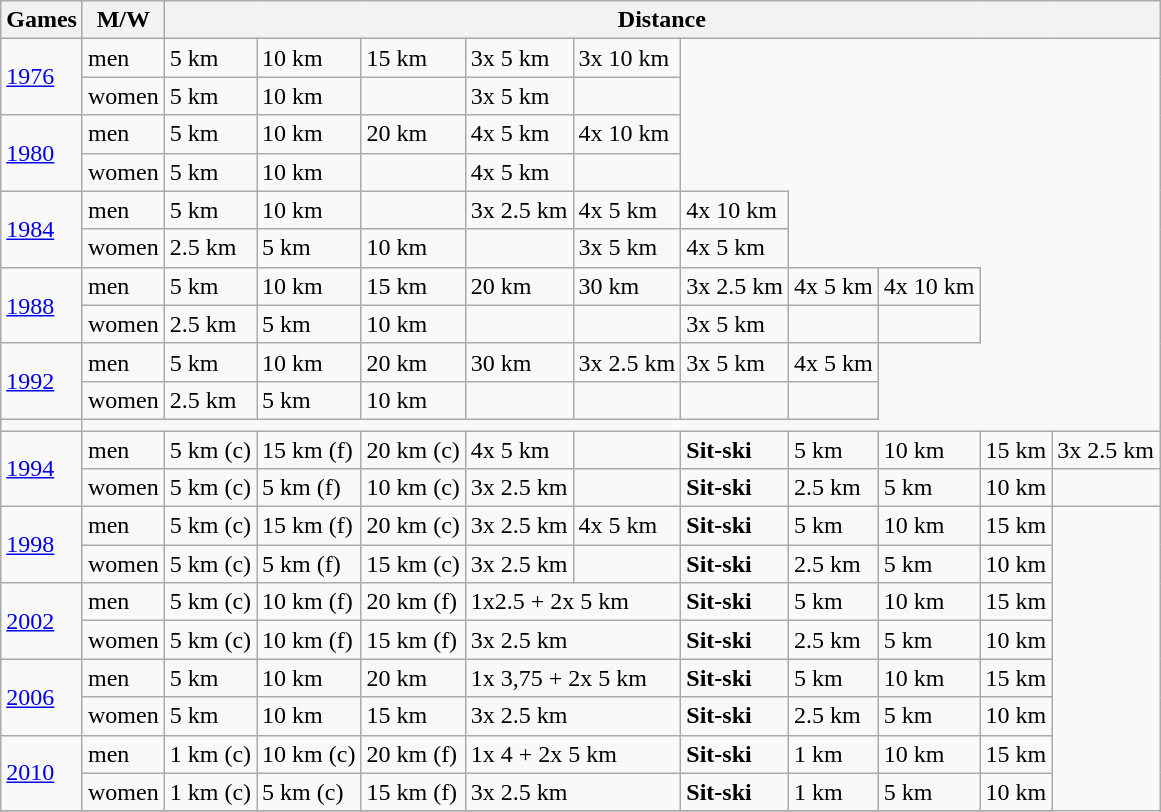<table class="wikitable">
<tr>
<th>Games</th>
<th>M/W</th>
<th Colspan=10>Distance</th>
</tr>
<tr>
<td rowspan=2><a href='#'>1976</a></td>
<td>men</td>
<td>5 km</td>
<td>10 km</td>
<td>15 km</td>
<td>3x 5 km</td>
<td>3x 10 km</td>
</tr>
<tr>
<td>women</td>
<td>5 km</td>
<td>10 km</td>
<td></td>
<td>3x 5 km</td>
<td></td>
</tr>
<tr>
<td rowspan=2><a href='#'>1980</a></td>
<td>men</td>
<td>5 km</td>
<td>10 km</td>
<td>20 km</td>
<td>4x 5 km</td>
<td>4x 10 km</td>
</tr>
<tr>
<td>women</td>
<td>5 km</td>
<td>10 km</td>
<td></td>
<td>4x 5 km</td>
<td></td>
</tr>
<tr>
<td rowspan=2><a href='#'>1984</a></td>
<td>men</td>
<td>5 km</td>
<td>10 km</td>
<td></td>
<td>3x 2.5 km</td>
<td>4x 5 km</td>
<td>4x 10 km</td>
</tr>
<tr>
<td>women</td>
<td>2.5 km</td>
<td>5 km</td>
<td>10 km</td>
<td></td>
<td>3x 5 km</td>
<td>4x 5 km</td>
</tr>
<tr>
<td rowspan=2><a href='#'>1988</a></td>
<td>men</td>
<td>5 km</td>
<td>10 km</td>
<td>15 km</td>
<td>20 km</td>
<td>30 km</td>
<td>3x 2.5 km</td>
<td>4x 5 km</td>
<td>4x 10 km</td>
</tr>
<tr>
<td>women</td>
<td>2.5 km</td>
<td>5 km</td>
<td>10 km</td>
<td></td>
<td></td>
<td>3x 5 km</td>
<td></td>
<td></td>
</tr>
<tr>
<td rowspan=2><a href='#'>1992</a></td>
<td>men</td>
<td>5 km</td>
<td>10 km</td>
<td>20 km</td>
<td>30 km</td>
<td>3x 2.5 km</td>
<td>3x 5 km</td>
<td>4x 5 km</td>
</tr>
<tr>
<td>women</td>
<td>2.5 km</td>
<td>5 km</td>
<td>10 km</td>
<td></td>
<td></td>
<td></td>
<td></td>
</tr>
<tr>
<td></td>
</tr>
<tr>
<td rowspan=2><a href='#'>1994</a></td>
<td>men</td>
<td>5 km (c)</td>
<td>15 km (f)</td>
<td>20 km (c)</td>
<td>4x 5 km</td>
<td></td>
<td><strong>Sit-ski</strong></td>
<td>5 km</td>
<td>10 km</td>
<td>15 km</td>
<td>3x 2.5 km</td>
</tr>
<tr>
<td>women</td>
<td>5 km (c)</td>
<td>5 km (f)</td>
<td>10 km (c)</td>
<td>3x 2.5 km</td>
<td></td>
<td><strong>Sit-ski</strong></td>
<td>2.5 km</td>
<td>5 km</td>
<td>10 km</td>
<td></td>
</tr>
<tr>
<td rowspan=2><a href='#'>1998</a></td>
<td>men</td>
<td>5 km (c)</td>
<td>15 km (f)</td>
<td>20 km (c)</td>
<td>3x 2.5 km</td>
<td>4x 5 km</td>
<td><strong>Sit-ski</strong></td>
<td>5 km</td>
<td>10 km</td>
<td>15 km</td>
</tr>
<tr>
<td>women</td>
<td>5 km (c)</td>
<td>5 km (f)</td>
<td>15 km (c)</td>
<td>3x 2.5 km</td>
<td></td>
<td><strong>Sit-ski</strong></td>
<td>2.5 km</td>
<td>5 km</td>
<td>10 km</td>
</tr>
<tr>
<td rowspan=2><a href='#'>2002</a></td>
<td>men</td>
<td>5 km (c)</td>
<td>10 km (f)</td>
<td>20 km (f)</td>
<td colspan=2>1x2.5 + 2x 5 km</td>
<td><strong>Sit-ski</strong></td>
<td>5 km</td>
<td>10 km</td>
<td>15 km</td>
</tr>
<tr>
<td>women</td>
<td>5 km (c)</td>
<td>10 km (f)</td>
<td>15 km (f)</td>
<td colspan=2>3x 2.5 km</td>
<td><strong>Sit-ski</strong></td>
<td>2.5 km</td>
<td>5 km</td>
<td>10 km</td>
</tr>
<tr>
<td rowspan=2><a href='#'>2006</a></td>
<td>men</td>
<td>5 km</td>
<td>10 km</td>
<td>20 km</td>
<td colspan=2>1x 3,75 + 2x 5 km</td>
<td><strong>Sit-ski</strong></td>
<td>5 km</td>
<td>10 km</td>
<td>15 km</td>
</tr>
<tr>
<td>women</td>
<td>5 km</td>
<td>10 km</td>
<td>15 km</td>
<td colspan=2>3x 2.5 km</td>
<td><strong>Sit-ski</strong></td>
<td>2.5 km</td>
<td>5 km</td>
<td>10 km</td>
</tr>
<tr>
<td rowspan=2><a href='#'>2010</a></td>
<td>men</td>
<td>1 km (c)</td>
<td>10 km (c)</td>
<td>20 km (f)</td>
<td colspan=2>1x 4 + 2x 5 km</td>
<td><strong>Sit-ski</strong></td>
<td>1 km</td>
<td>10 km</td>
<td>15 km</td>
</tr>
<tr>
<td>women</td>
<td>1 km (c)</td>
<td>5 km (c)</td>
<td>15 km (f)</td>
<td colspan=2>3x 2.5 km</td>
<td><strong>Sit-ski</strong></td>
<td>1 km</td>
<td>5 km</td>
<td>10 km</td>
</tr>
<tr>
</tr>
</table>
